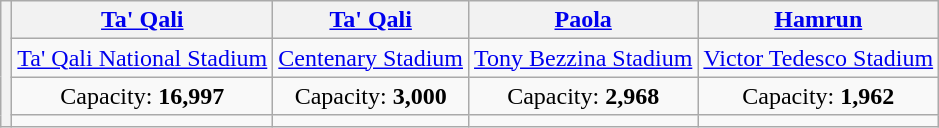<table class="wikitable" style="text-align:center">
<tr>
<th rowspan="5"></th>
<th><a href='#'>Ta' Qali</a></th>
<th><a href='#'>Ta' Qali</a></th>
<th><a href='#'>Paola</a></th>
<th><a href='#'>Hamrun</a></th>
</tr>
<tr>
<td><a href='#'>Ta' Qali National Stadium</a></td>
<td><a href='#'>Centenary Stadium</a></td>
<td><a href='#'>Tony Bezzina Stadium</a></td>
<td><a href='#'>Victor Tedesco Stadium</a></td>
</tr>
<tr>
<td>Capacity: <strong>16,997</strong></td>
<td>Capacity: <strong>3,000</strong></td>
<td>Capacity: <strong>2,968</strong></td>
<td>Capacity: <strong>1,962</strong></td>
</tr>
<tr>
<td></td>
<td></td>
<td></td>
<td></td>
</tr>
</table>
